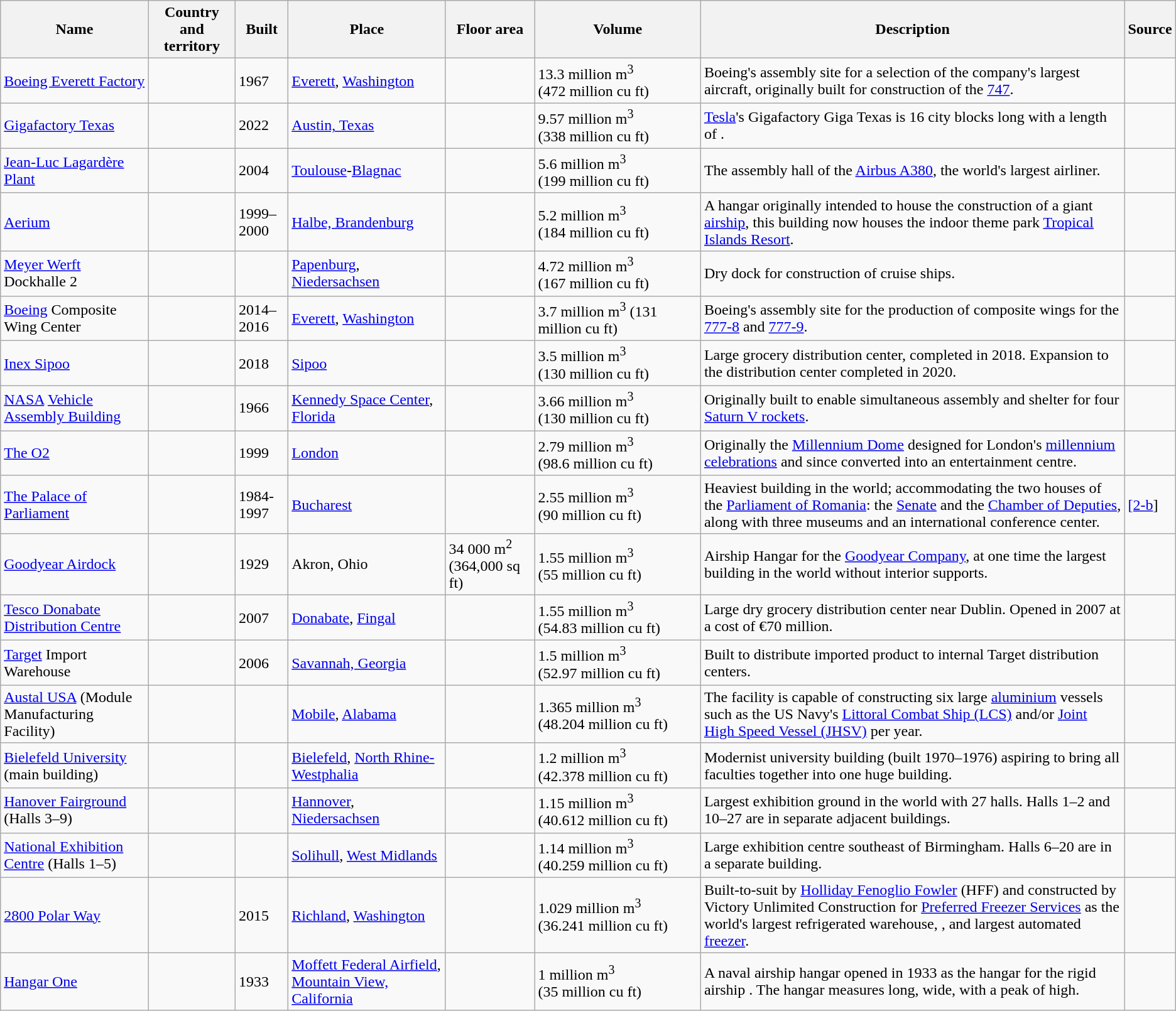<table class="wikitable sortable">
<tr>
<th>Name</th>
<th>Country and territory</th>
<th>Built</th>
<th>Place</th>
<th data-sort-type="number">Floor area</th>
<th data-sort-type="number">Volume</th>
<th class="unsortable">Description</th>
<th class="unsortable">Source</th>
</tr>
<tr>
<td><a href='#'>Boeing Everett Factory</a></td>
<td></td>
<td>1967</td>
<td><a href='#'>Everett</a>, <a href='#'>Washington</a></td>
<td></td>
<td>13.3 million m<sup>3</sup> (472 million cu ft)</td>
<td>Boeing's assembly site for a selection of the company's largest aircraft, originally built for construction of the <a href='#'>747</a>.</td>
<td></td>
</tr>
<tr>
<td><a href='#'>Gigafactory Texas</a></td>
<td></td>
<td>2022</td>
<td><a href='#'>Austin, Texas</a></td>
<td></td>
<td>9.57 million m<sup>3</sup> (338 million cu ft)</td>
<td><a href='#'>Tesla</a>'s Gigafactory Giga Texas is 16 city blocks long with a length of .</td>
<td></td>
</tr>
<tr>
<td><a href='#'>Jean-Luc Lagardère Plant</a></td>
<td></td>
<td>2004</td>
<td><a href='#'>Toulouse</a>-<a href='#'>Blagnac</a></td>
<td></td>
<td>5.6 million m<sup>3</sup> (199 million cu ft)</td>
<td>The assembly hall of the <a href='#'>Airbus A380</a>, the world's largest airliner.</td>
<td></td>
</tr>
<tr>
<td><a href='#'>Aerium</a></td>
<td></td>
<td>1999–2000</td>
<td><a href='#'>Halbe, Brandenburg</a></td>
<td></td>
<td>5.2 million m<sup>3</sup> (184 million cu ft)</td>
<td>A hangar originally intended to house the construction of a giant <a href='#'>airship</a>, this building now houses the indoor theme park <a href='#'>Tropical Islands Resort</a>.</td>
<td></td>
</tr>
<tr>
<td><a href='#'>Meyer Werft</a> Dockhalle 2</td>
<td></td>
<td></td>
<td><a href='#'>Papenburg</a>, <a href='#'>Niedersachsen</a></td>
<td></td>
<td>4.72 million m<sup>3</sup> (167 million cu ft)</td>
<td>Dry dock for construction of cruise ships.</td>
<td></td>
</tr>
<tr>
<td><a href='#'>Boeing</a> Composite Wing Center</td>
<td></td>
<td>2014–2016</td>
<td><a href='#'>Everett</a>, <a href='#'>Washington</a></td>
<td></td>
<td>3.7 million m<sup>3</sup> (131 million cu ft)</td>
<td>Boeing's assembly site for the production of composite wings for the <a href='#'>777-8</a> and <a href='#'>777-9</a>.</td>
<td></td>
</tr>
<tr>
<td><a href='#'>Inex Sipoo</a></td>
<td></td>
<td>2018</td>
<td><a href='#'>Sipoo</a></td>
<td></td>
<td>3.5 million m<sup>3</sup> (130 million cu ft)</td>
<td>Large grocery distribution center, completed in 2018. Expansion to the distribution center completed in 2020.</td>
<td></td>
</tr>
<tr>
<td><a href='#'>NASA</a> <a href='#'>Vehicle Assembly Building</a></td>
<td></td>
<td>1966</td>
<td><a href='#'>Kennedy Space Center</a>, <a href='#'>Florida</a></td>
<td></td>
<td>3.66 million m<sup>3</sup> (130 million cu ft)</td>
<td>Originally built to enable simultaneous assembly and shelter for four <a href='#'>Saturn V rockets</a>.</td>
<td></td>
</tr>
<tr>
<td><a href='#'>The O2</a></td>
<td></td>
<td>1999</td>
<td><a href='#'>London</a></td>
<td></td>
<td>2.79 million m<sup>3</sup> (98.6 million cu ft)</td>
<td>Originally the <a href='#'>Millennium Dome</a> designed for London's <a href='#'>millennium celebrations</a> and since converted into an entertainment centre.</td>
<td></td>
</tr>
<tr>
<td><a href='#'>The Palace of Parliament</a></td>
<td></td>
<td>1984-1997</td>
<td><a href='#'>Bucharest</a></td>
<td></td>
<td>2.55 million m<sup>3</sup> (90 million cu ft)</td>
<td>Heaviest building in the world; accommodating the two houses of the <a href='#'>Parliament of Romania</a>: the <a href='#'>Senate</a> and the <a href='#'>Chamber of Deputies</a>, along with three museums and an international conference center.</td>
<td><a href='#'>[2-b</a>]</td>
</tr>
<tr>
<td><a href='#'>Goodyear Airdock</a></td>
<td></td>
<td>1929</td>
<td>Akron, Ohio</td>
<td>34 000 m<sup>2</sup> (364,000 sq ft)</td>
<td>1.55 million m<sup>3</sup> (55 million cu ft)</td>
<td>Airship Hangar for the <a href='#'>Goodyear Company</a>, at one time the largest building in the world without interior supports.</td>
<td></td>
</tr>
<tr>
<td><a href='#'>Tesco Donabate Distribution Centre</a></td>
<td></td>
<td>2007</td>
<td><a href='#'>Donabate</a>, <a href='#'>Fingal</a></td>
<td></td>
<td>1.55 million m<sup>3</sup> (54.83 million cu ft)</td>
<td>Large dry grocery distribution center near Dublin. Opened in 2007 at a cost of €70 million.</td>
<td></td>
</tr>
<tr>
<td><a href='#'>Target</a> Import Warehouse</td>
<td></td>
<td>2006</td>
<td><a href='#'>Savannah, Georgia</a></td>
<td></td>
<td>1.5 million m<sup>3</sup> (52.97 million cu ft)</td>
<td>Built to distribute imported product to internal Target distribution centers.</td>
<td></td>
</tr>
<tr>
<td><a href='#'>Austal USA</a> (Module Manufacturing Facility)</td>
<td></td>
<td></td>
<td><a href='#'>Mobile</a>, <a href='#'>Alabama</a></td>
<td></td>
<td>1.365 million m<sup>3</sup> (48.204 million cu ft)</td>
<td>The facility is capable of constructing six large <a href='#'>aluminium</a> vessels such as the US Navy's <a href='#'>Littoral Combat Ship (LCS)</a> and/or <a href='#'>Joint High Speed Vessel (JHSV)</a> per year.</td>
<td></td>
</tr>
<tr>
<td><a href='#'>Bielefeld University</a> (main building)</td>
<td></td>
<td></td>
<td><a href='#'>Bielefeld</a>, <a href='#'>North Rhine-Westphalia</a></td>
<td></td>
<td>1.2 million m<sup>3</sup> (42.378 million cu ft)</td>
<td>Modernist university building (built 1970–1976) aspiring to bring all faculties together into one huge building.</td>
<td></td>
</tr>
<tr>
<td><a href='#'>Hanover Fairground</a> (Halls 3–9)</td>
<td></td>
<td></td>
<td><a href='#'>Hannover</a>, <a href='#'>Niedersachsen</a></td>
<td></td>
<td>1.15 million m<sup>3</sup> (40.612 million cu ft)</td>
<td>Largest exhibition ground in the world with 27 halls. Halls 1–2 and 10–27 are in separate adjacent buildings.</td>
<td></td>
</tr>
<tr>
<td><a href='#'>National Exhibition Centre</a> (Halls 1–5)</td>
<td></td>
<td></td>
<td><a href='#'>Solihull</a>, <a href='#'>West Midlands</a></td>
<td></td>
<td>1.14 million m<sup>3</sup> (40.259 million cu ft)</td>
<td>Large exhibition centre southeast of Birmingham. Halls 6–20 are in a separate building.</td>
<td></td>
</tr>
<tr>
<td><a href='#'>2800 Polar Way</a></td>
<td></td>
<td>2015</td>
<td><a href='#'>Richland</a>, <a href='#'>Washington</a></td>
<td></td>
<td>1.029 million m<sup>3</sup> (36.241 million cu ft)</td>
<td>Built-to-suit by <a href='#'>Holliday Fenoglio Fowler</a> (HFF) and constructed by Victory Unlimited Construction for <a href='#'>Preferred Freezer Services</a> as the world's largest refrigerated warehouse, , and largest automated <a href='#'>freezer</a>.</td>
<td><br></td>
</tr>
<tr>
<td><a href='#'>Hangar One</a></td>
<td></td>
<td>1933</td>
<td><a href='#'>Moffett Federal Airfield</a>, <a href='#'>Mountain View, California</a></td>
<td></td>
<td>1 million m<sup>3</sup> (35 million cu ft)</td>
<td>A naval airship hangar opened in 1933 as the hangar for the rigid airship . The hangar measures  long,  wide, with a peak of  high.</td>
<td></td>
</tr>
</table>
